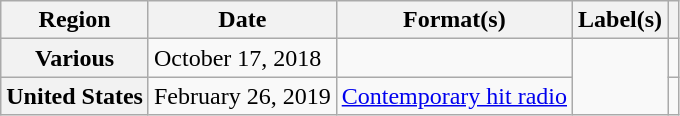<table class="wikitable plainrowheaders">
<tr>
<th scope="col">Region</th>
<th scope="col">Date</th>
<th scope="col">Format(s)</th>
<th scope="col">Label(s)</th>
<th scope="col"></th>
</tr>
<tr>
<th scope="row">Various</th>
<td>October 17, 2018</td>
<td></td>
<td rowspan="2"></td>
<td style="text-align:center;"></td>
</tr>
<tr>
<th scope="row">United States</th>
<td>February 26, 2019</td>
<td><a href='#'>Contemporary hit radio</a></td>
<td style="text-align:center;"></td>
</tr>
</table>
